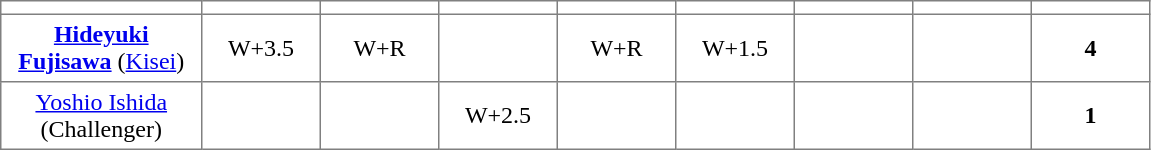<table class="toccolours" border="1" cellpadding="4" cellspacing="0" style="border-collapse: collapse; margin:0;">
<tr>
<th width=125></th>
<th width=70></th>
<th width=70></th>
<th width=70></th>
<th width=70></th>
<th width=70></th>
<th width=70></th>
<th width=70></th>
<th width=70></th>
</tr>
<tr align=center>
<td><strong><a href='#'>Hideyuki Fujisawa</a></strong> (<a href='#'>Kisei</a>)</td>
<td>W+3.5</td>
<td>W+R</td>
<td></td>
<td>W+R</td>
<td>W+1.5</td>
<td></td>
<td></td>
<td><strong>4</strong></td>
</tr>
<tr align=center>
<td><a href='#'>Yoshio Ishida</a> (Challenger)</td>
<td></td>
<td></td>
<td>W+2.5</td>
<td></td>
<td></td>
<td></td>
<td></td>
<td><strong>1</strong></td>
</tr>
</table>
